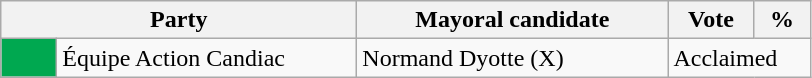<table class="wikitable">
<tr>
<th bgcolor="#DDDDFF" width="230px" colspan="2">Party</th>
<th bgcolor="#DDDDFF" width="200px">Mayoral candidate</th>
<th bgcolor="#DDDDFF" width="50px">Vote</th>
<th bgcolor="#DDDDFF" width="30px">%</th>
</tr>
<tr>
<td bgcolor=#00A850 width="30px"> </td>
<td>Équipe Action Candiac</td>
<td>Normand Dyotte (X)</td>
<td colspan="2">Acclaimed</td>
</tr>
</table>
